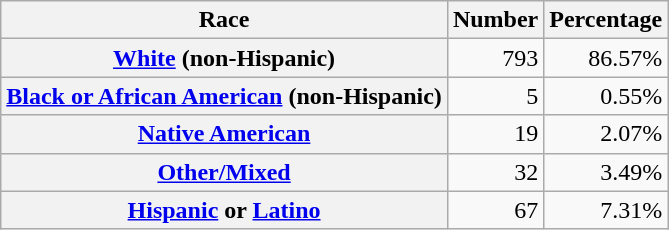<table class="wikitable" style="text-align:right">
<tr>
<th scope="col">Race</th>
<th scope="col">Number</th>
<th scope="col">Percentage</th>
</tr>
<tr>
<th scope="row"><a href='#'>White</a> (non-Hispanic)</th>
<td>793</td>
<td>86.57%</td>
</tr>
<tr>
<th scope="row"><a href='#'>Black or African American</a> (non-Hispanic)</th>
<td>5</td>
<td>0.55%</td>
</tr>
<tr>
<th scope="row"><a href='#'>Native American</a></th>
<td>19</td>
<td>2.07%</td>
</tr>
<tr>
<th scope="row"><a href='#'>Other/Mixed</a></th>
<td>32</td>
<td>3.49%</td>
</tr>
<tr>
<th scope="row"><a href='#'>Hispanic</a> or <a href='#'>Latino</a></th>
<td>67</td>
<td>7.31%</td>
</tr>
</table>
